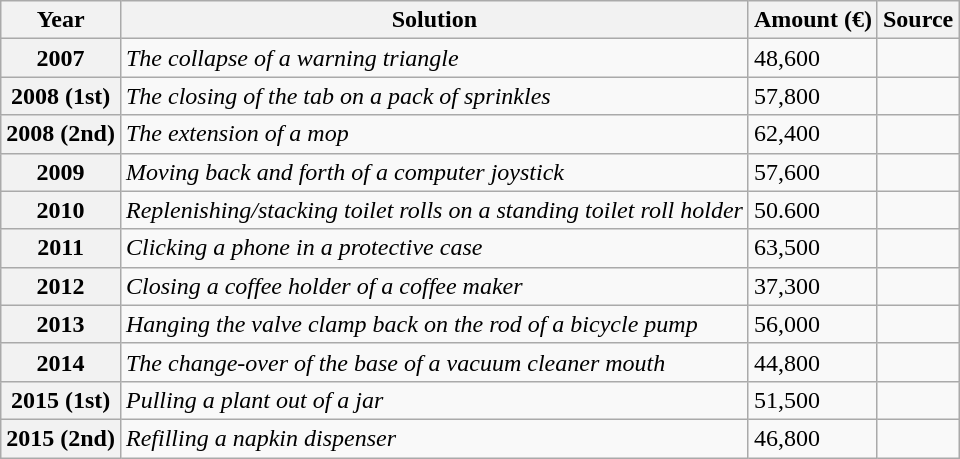<table class="wikitable">
<tr>
<th>Year</th>
<th>Solution</th>
<th>Amount (€)</th>
<th>Source</th>
</tr>
<tr>
<th>2007</th>
<td><em>The collapse of a warning triangle</em></td>
<td>48,600</td>
<td></td>
</tr>
<tr>
<th>2008 (1st)</th>
<td><em>The closing of the tab on a pack of sprinkles</em></td>
<td>57,800</td>
<td></td>
</tr>
<tr>
<th>2008 (2nd)</th>
<td><em>The extension of a mop</em></td>
<td>62,400</td>
<td></td>
</tr>
<tr>
<th>2009</th>
<td><em>Moving back and forth of a computer joystick</em></td>
<td>57,600</td>
<td></td>
</tr>
<tr>
<th>2010</th>
<td><em>Replenishing/stacking toilet rolls on a standing toilet roll holder</em></td>
<td>50.600</td>
<td></td>
</tr>
<tr>
<th>2011</th>
<td><em>Clicking a phone in a protective case</em></td>
<td>63,500</td>
<td></td>
</tr>
<tr>
<th>2012</th>
<td><em>Closing a coffee holder of a coffee maker</em></td>
<td>37,300</td>
<td></td>
</tr>
<tr>
<th>2013</th>
<td><em>Hanging the valve clamp back on the rod of a bicycle pump</em></td>
<td>56,000</td>
<td></td>
</tr>
<tr>
<th>2014</th>
<td><em>The change-over of the base of a vacuum cleaner mouth</em></td>
<td>44,800</td>
<td></td>
</tr>
<tr>
<th>2015 (1st)</th>
<td><em>Pulling a plant out of a jar</em></td>
<td>51,500</td>
<td></td>
</tr>
<tr>
<th>2015 (2nd)</th>
<td><em>Refilling a napkin dispenser</em></td>
<td>46,800</td>
<td></td>
</tr>
</table>
